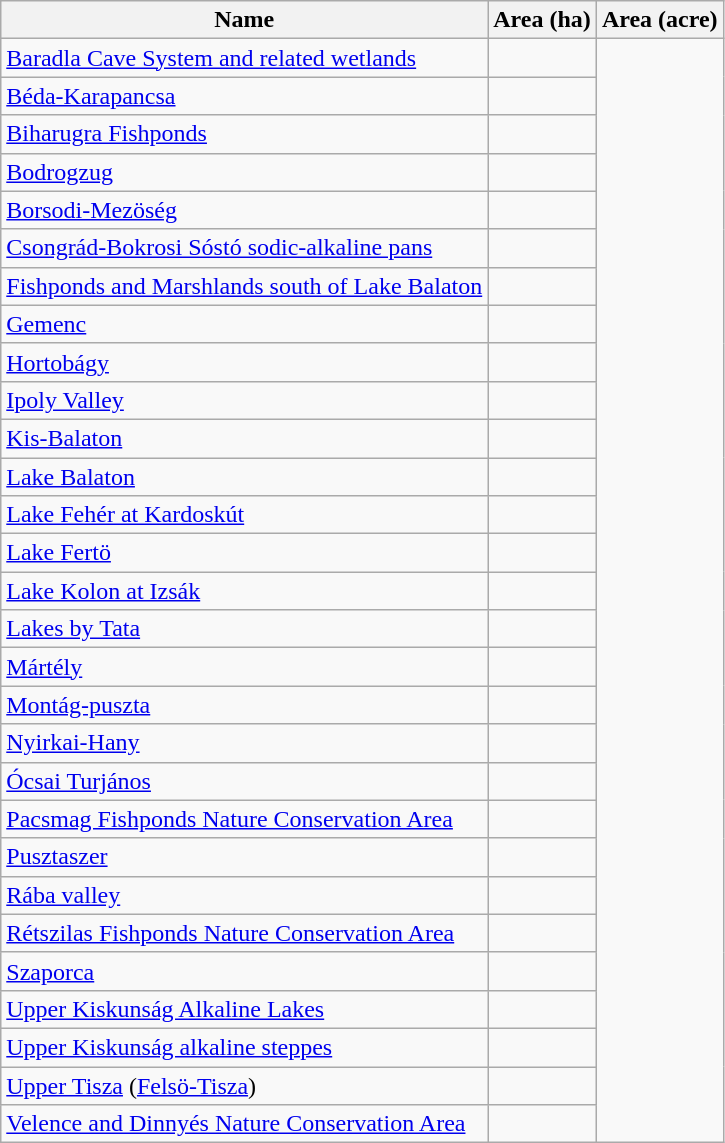<table class="wikitable">
<tr>
<th scope="col" align=left>Name</th>
<th scope="col">Area (ha)</th>
<th scope="col">Area (acre)</th>
</tr>
<tr ---->
<td><a href='#'>Baradla Cave System and related wetlands</a></td>
<td></td>
</tr>
<tr ---->
<td><a href='#'>Béda-Karapancsa</a></td>
<td></td>
</tr>
<tr ---->
<td><a href='#'>Biharugra Fishponds</a></td>
<td></td>
</tr>
<tr ---->
<td><a href='#'>Bodrogzug</a></td>
<td></td>
</tr>
<tr ---->
<td><a href='#'>Borsodi-Mezöség</a></td>
<td></td>
</tr>
<tr ---->
<td><a href='#'>Csongrád-Bokrosi Sóstó sodic-alkaline pans</a></td>
<td></td>
</tr>
<tr ---->
<td><a href='#'>Fishponds and Marshlands south of Lake Balaton </a></td>
<td></td>
</tr>
<tr ---->
<td><a href='#'>Gemenc</a></td>
<td></td>
</tr>
<tr ---->
<td><a href='#'>Hortobágy</a></td>
<td></td>
</tr>
<tr ---->
<td><a href='#'>Ipoly Valley</a></td>
<td></td>
</tr>
<tr ---->
<td><a href='#'>Kis-Balaton</a></td>
<td></td>
</tr>
<tr ---->
<td><a href='#'>Lake Balaton</a></td>
<td></td>
</tr>
<tr ---->
<td><a href='#'>Lake Fehér at Kardoskút</a></td>
<td></td>
</tr>
<tr ---->
<td><a href='#'>Lake Fertö</a></td>
<td></td>
</tr>
<tr ---->
<td><a href='#'>Lake Kolon at Izsák</a></td>
<td></td>
</tr>
<tr ---->
<td><a href='#'>Lakes by Tata</a></td>
<td></td>
</tr>
<tr ---->
<td><a href='#'>Mártély</a></td>
<td></td>
</tr>
<tr ---->
<td><a href='#'>Montág-puszta</a></td>
<td></td>
</tr>
<tr ---->
<td><a href='#'>Nyirkai-Hany</a></td>
<td></td>
</tr>
<tr ---->
<td><a href='#'>Ócsai Turjános</a></td>
<td></td>
</tr>
<tr ---->
<td><a href='#'>Pacsmag Fishponds Nature Conservation Area</a></td>
<td></td>
</tr>
<tr ---->
<td><a href='#'>Pusztaszer</a></td>
<td></td>
</tr>
<tr ---->
<td><a href='#'>Rába valley</a></td>
<td></td>
</tr>
<tr ---->
<td><a href='#'>Rétszilas Fishponds Nature Conservation Area</a></td>
<td></td>
</tr>
<tr ---->
<td><a href='#'>Szaporca</a></td>
<td></td>
</tr>
<tr ---->
<td><a href='#'>Upper Kiskunság Alkaline Lakes</a></td>
<td></td>
</tr>
<tr ---->
<td><a href='#'>Upper Kiskunság alkaline steppes</a></td>
<td></td>
</tr>
<tr ---->
<td><a href='#'>Upper Tisza</a> (<a href='#'>Felsö-Tisza</a>)</td>
<td></td>
</tr>
<tr ---->
<td><a href='#'>Velence and Dinnyés Nature Conservation Area</a></td>
<td></td>
</tr>
</table>
